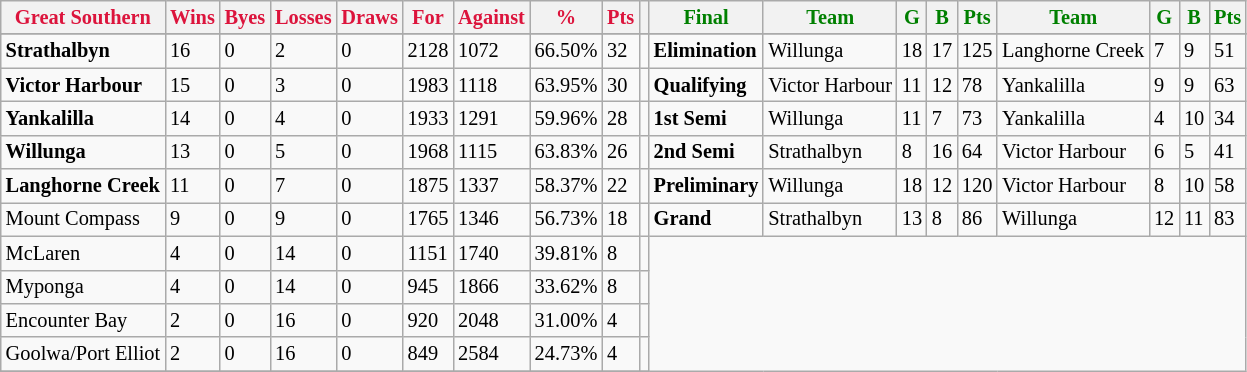<table style="font-size: 85%; text-align: left;" class="wikitable">
<tr>
<th style="color:crimson">Great Southern</th>
<th style="color:crimson">Wins</th>
<th style="color:crimson">Byes</th>
<th style="color:crimson">Losses</th>
<th style="color:crimson">Draws</th>
<th style="color:crimson">For</th>
<th style="color:crimson">Against</th>
<th style="color:crimson">%</th>
<th style="color:crimson">Pts</th>
<th></th>
<th style="color:green">Final</th>
<th style="color:green">Team</th>
<th style="color:green">G</th>
<th style="color:green">B</th>
<th style="color:green">Pts</th>
<th style="color:green">Team</th>
<th style="color:green">G</th>
<th style="color:green">B</th>
<th style="color:green">Pts</th>
</tr>
<tr>
</tr>
<tr>
</tr>
<tr>
<td><strong>	Strathalbyn	</strong></td>
<td>16</td>
<td>0</td>
<td>2</td>
<td>0</td>
<td>2128</td>
<td>1072</td>
<td>66.50%</td>
<td>32</td>
<td></td>
<td><strong>Elimination</strong></td>
<td>Willunga</td>
<td>18</td>
<td>17</td>
<td>125</td>
<td>Langhorne Creek</td>
<td>7</td>
<td>9</td>
<td>51</td>
</tr>
<tr>
<td><strong>	Victor Harbour	</strong></td>
<td>15</td>
<td>0</td>
<td>3</td>
<td>0</td>
<td>1983</td>
<td>1118</td>
<td>63.95%</td>
<td>30</td>
<td></td>
<td><strong>Qualifying</strong></td>
<td>Victor Harbour</td>
<td>11</td>
<td>12</td>
<td>78</td>
<td>Yankalilla</td>
<td>9</td>
<td>9</td>
<td>63</td>
</tr>
<tr>
<td><strong>	Yankalilla	</strong></td>
<td>14</td>
<td>0</td>
<td>4</td>
<td>0</td>
<td>1933</td>
<td>1291</td>
<td>59.96%</td>
<td>28</td>
<td></td>
<td><strong>1st Semi</strong></td>
<td>Willunga</td>
<td>11</td>
<td>7</td>
<td>73</td>
<td>Yankalilla</td>
<td>4</td>
<td>10</td>
<td>34</td>
</tr>
<tr>
<td><strong>	Willunga	</strong></td>
<td>13</td>
<td>0</td>
<td>5</td>
<td>0</td>
<td>1968</td>
<td>1115</td>
<td>63.83%</td>
<td>26</td>
<td></td>
<td><strong>2nd Semi</strong></td>
<td>Strathalbyn</td>
<td>8</td>
<td>16</td>
<td>64</td>
<td>Victor Harbour</td>
<td>6</td>
<td>5</td>
<td>41</td>
</tr>
<tr ||>
<td><strong>	Langhorne Creek	</strong></td>
<td>11</td>
<td>0</td>
<td>7</td>
<td>0</td>
<td>1875</td>
<td>1337</td>
<td>58.37%</td>
<td>22</td>
<td></td>
<td><strong>Preliminary</strong></td>
<td>Willunga</td>
<td>18</td>
<td>12</td>
<td>120</td>
<td>Victor Harbour</td>
<td>8</td>
<td>10</td>
<td>58</td>
</tr>
<tr>
<td>Mount Compass</td>
<td>9</td>
<td>0</td>
<td>9</td>
<td>0</td>
<td>1765</td>
<td>1346</td>
<td>56.73%</td>
<td>18</td>
<td></td>
<td><strong>Grand</strong></td>
<td>Strathalbyn</td>
<td>13</td>
<td>8</td>
<td>86</td>
<td>Willunga</td>
<td>12</td>
<td>11</td>
<td>83</td>
</tr>
<tr>
<td>McLaren</td>
<td>4</td>
<td>0</td>
<td>14</td>
<td>0</td>
<td>1151</td>
<td>1740</td>
<td>39.81%</td>
<td>8</td>
<td></td>
</tr>
<tr>
<td>Myponga</td>
<td>4</td>
<td>0</td>
<td>14</td>
<td>0</td>
<td>945</td>
<td>1866</td>
<td>33.62%</td>
<td>8</td>
<td></td>
</tr>
<tr>
<td>Encounter Bay</td>
<td>2</td>
<td>0</td>
<td>16</td>
<td>0</td>
<td>920</td>
<td>2048</td>
<td>31.00%</td>
<td>4</td>
<td></td>
</tr>
<tr>
<td>Goolwa/Port Elliot</td>
<td>2</td>
<td>0</td>
<td>16</td>
<td>0</td>
<td>849</td>
<td>2584</td>
<td>24.73%</td>
<td>4</td>
<td></td>
</tr>
<tr>
</tr>
</table>
